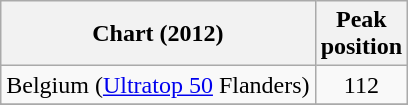<table class="wikitable sortable">
<tr>
<th>Chart (2012)</th>
<th>Peak<br>position</th>
</tr>
<tr>
<td>Belgium (<a href='#'>Ultratop 50</a> Flanders)</td>
<td style="text-align:center;">112</td>
</tr>
<tr>
</tr>
<tr>
</tr>
</table>
